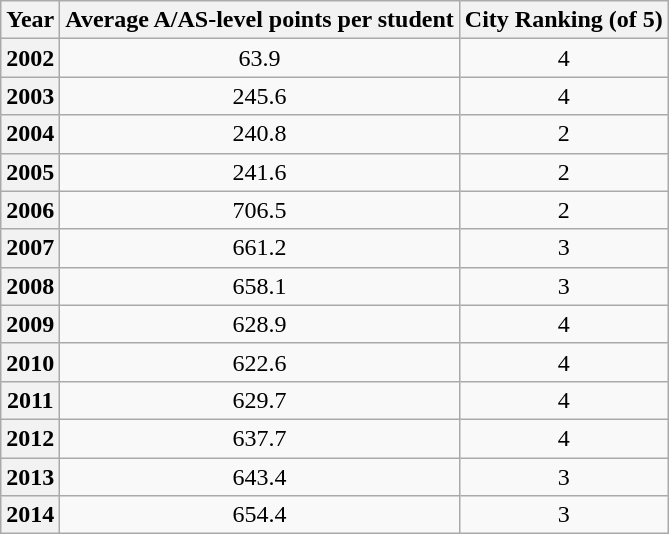<table class="wikitable" style="text-align: center;">
<tr>
<th colspan>Year</th>
<th colspan>Average A/AS-level points per student</th>
<th colspan>City Ranking (of 5)</th>
</tr>
<tr>
<th>2002</th>
<td>63.9</td>
<td>4</td>
</tr>
<tr>
<th>2003</th>
<td>245.6</td>
<td>4</td>
</tr>
<tr>
<th>2004</th>
<td>240.8</td>
<td>2</td>
</tr>
<tr>
<th>2005</th>
<td>241.6</td>
<td>2</td>
</tr>
<tr>
<th>2006</th>
<td>706.5</td>
<td>2</td>
</tr>
<tr>
<th>2007</th>
<td>661.2</td>
<td>3</td>
</tr>
<tr>
<th>2008</th>
<td>658.1</td>
<td>3</td>
</tr>
<tr>
<th>2009</th>
<td>628.9</td>
<td>4</td>
</tr>
<tr>
<th>2010</th>
<td>622.6</td>
<td>4</td>
</tr>
<tr>
<th>2011</th>
<td>629.7</td>
<td>4</td>
</tr>
<tr>
<th>2012</th>
<td>637.7</td>
<td>4</td>
</tr>
<tr>
<th>2013</th>
<td>643.4</td>
<td>3</td>
</tr>
<tr>
<th>2014</th>
<td>654.4</td>
<td>3</td>
</tr>
</table>
